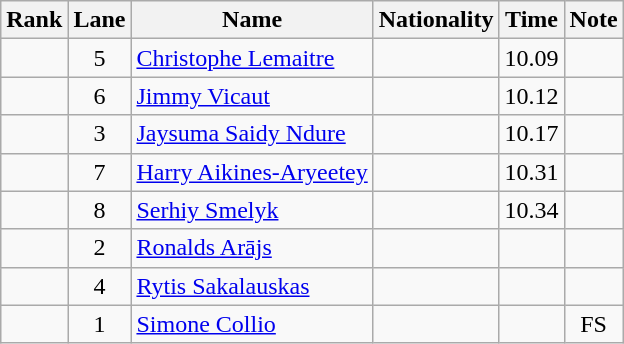<table class="wikitable sortable" style="text-align:center">
<tr>
<th>Rank</th>
<th>Lane</th>
<th>Name</th>
<th>Nationality</th>
<th>Time</th>
<th>Note</th>
</tr>
<tr>
<td></td>
<td>5</td>
<td align="left"><a href='#'>Christophe Lemaitre</a></td>
<td align=left></td>
<td>10.09</td>
<td></td>
</tr>
<tr>
<td></td>
<td>6</td>
<td align="left"><a href='#'>Jimmy Vicaut</a></td>
<td align=left></td>
<td>10.12</td>
<td></td>
</tr>
<tr>
<td></td>
<td>3</td>
<td align="left"><a href='#'>Jaysuma Saidy Ndure</a></td>
<td align=left></td>
<td>10.17</td>
<td></td>
</tr>
<tr>
<td></td>
<td>7</td>
<td align="left"><a href='#'>Harry Aikines-Aryeetey</a></td>
<td align=left></td>
<td>10.31</td>
<td></td>
</tr>
<tr>
<td></td>
<td>8</td>
<td align="left"><a href='#'>Serhiy Smelyk</a></td>
<td align=left></td>
<td>10.34</td>
<td></td>
</tr>
<tr>
<td></td>
<td>2</td>
<td align="left"><a href='#'>Ronalds Arājs</a></td>
<td align=left></td>
<td></td>
<td></td>
</tr>
<tr>
<td></td>
<td>4</td>
<td align="left"><a href='#'>Rytis Sakalauskas</a></td>
<td align=left></td>
<td></td>
<td></td>
</tr>
<tr>
<td></td>
<td>1</td>
<td align="left"><a href='#'>Simone Collio</a></td>
<td align=left></td>
<td></td>
<td>FS</td>
</tr>
</table>
